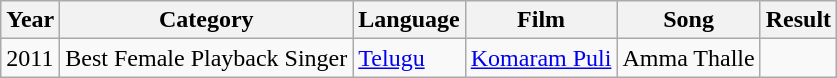<table class="wikitable sortable">
<tr>
<th>Year</th>
<th>Category</th>
<th>Language</th>
<th>Film</th>
<th>Song</th>
<th>Result</th>
</tr>
<tr>
<td>2011</td>
<td>Best Female Playback Singer</td>
<td><a href='#'>Telugu</a></td>
<td><a href='#'>Komaram Puli</a></td>
<td>Amma Thalle</td>
<td></td>
</tr>
</table>
